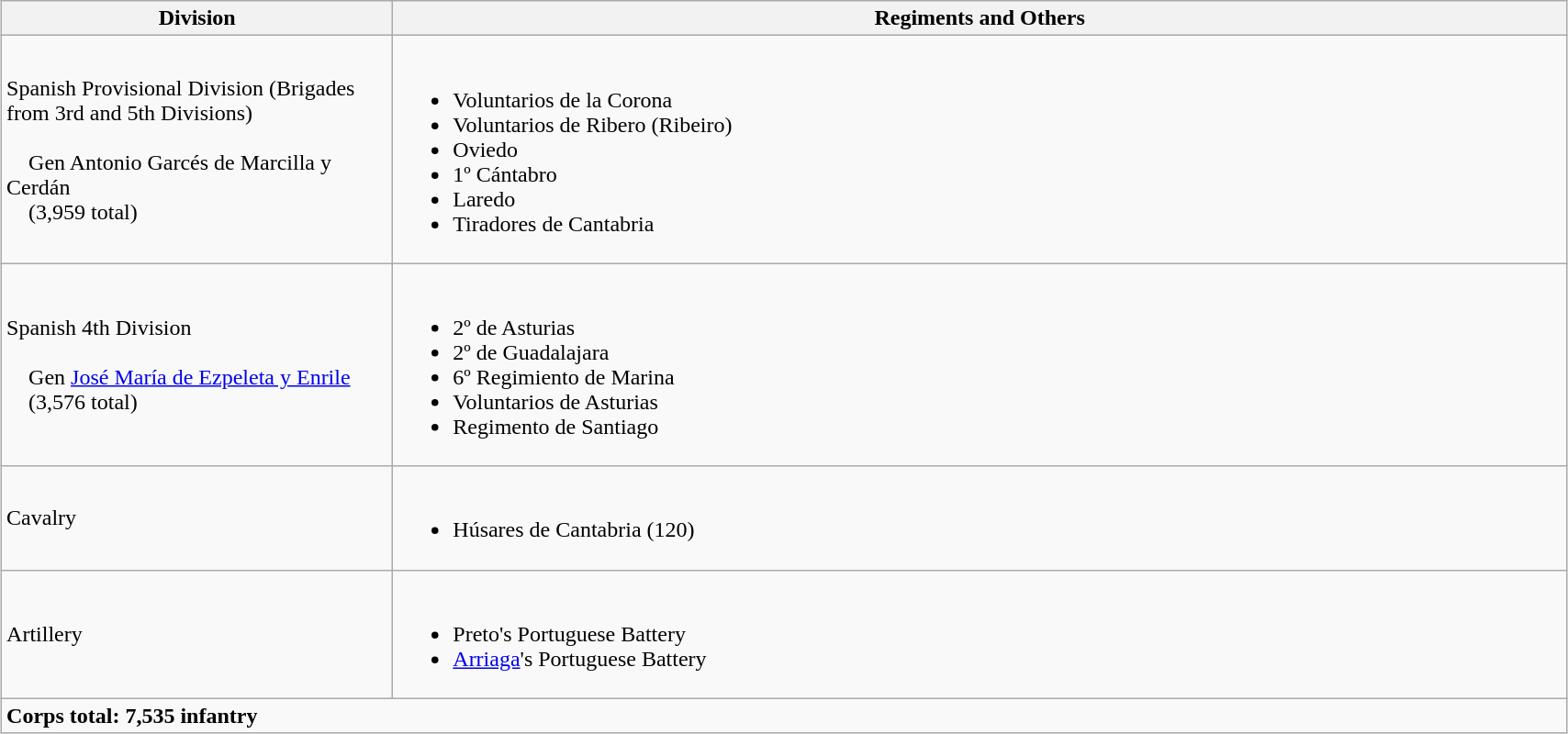<table class="wikitable" width="90%" style="margin: 1em auto 1em auto">
<tr>
<th style="width:25%;">Division</th>
<th>Regiments and Others</th>
</tr>
<tr>
<td>Spanish Provisional Division (Brigades from 3rd and 5th Divisions)<br><br>    Gen Antonio Garcés de Marcilla y Cerdán
<br>    (3,959 total)</td>
<td><br><ul><li>Voluntarios de la Corona</li><li>Voluntarios de Ribero (Ribeiro)</li><li>Oviedo</li><li>1º Cántabro</li><li>Laredo</li><li>Tiradores de Cantabria</li></ul></td>
</tr>
<tr>
<td>Spanish 4th Division<br><br>    Gen <a href='#'>José María de Ezpeleta y Enrile</a>
<br>    (3,576 total)</td>
<td><br><ul><li>2º de Asturias</li><li>2º de Guadalajara</li><li>6º Regimiento de Marina</li><li>Voluntarios de Asturias</li><li>Regimento de Santiago</li></ul></td>
</tr>
<tr>
<td>Cavalry</td>
<td><br><ul><li>Húsares de Cantabria (120)</li></ul></td>
</tr>
<tr>
<td>Artillery</td>
<td><br><ul><li>Preto's Portuguese Battery</li><li><a href='#'>Arriaga</a>'s Portuguese Battery</li></ul></td>
</tr>
<tr>
<td colspan=3><strong>Corps total: 7,535 infantry</strong></td>
</tr>
</table>
